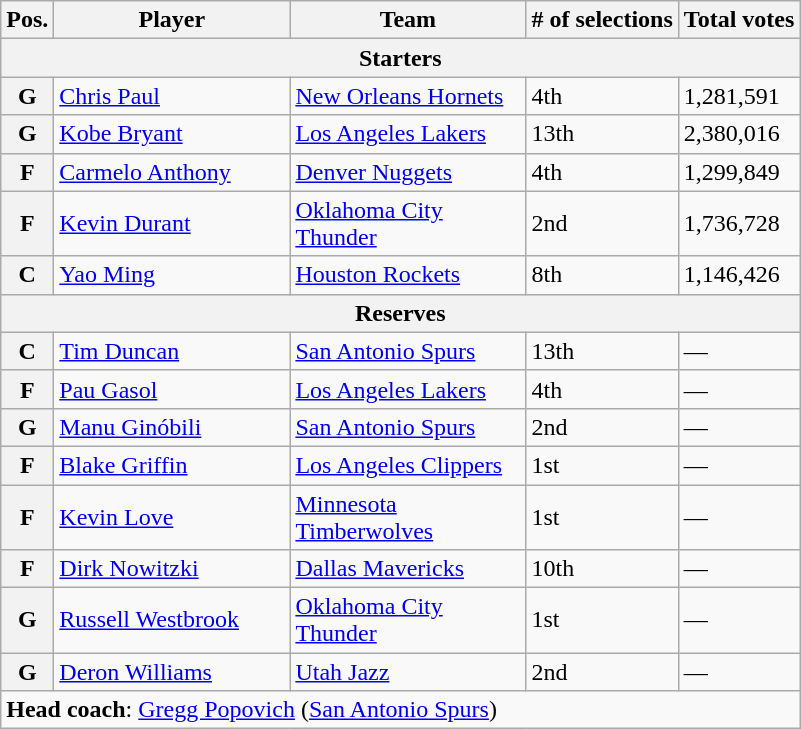<table class="wikitable">
<tr>
<th>Pos.</th>
<th style="width:150px;">Player</th>
<th width=150>Team</th>
<th># of selections</th>
<th>Total votes</th>
</tr>
<tr>
<th colspan="5">Starters</th>
</tr>
<tr>
<th>G</th>
<td><a href='#'>Chris Paul</a></td>
<td><a href='#'>New Orleans Hornets</a></td>
<td>4th</td>
<td>1,281,591</td>
</tr>
<tr>
<th>G</th>
<td><a href='#'>Kobe Bryant</a></td>
<td><a href='#'>Los Angeles Lakers</a></td>
<td>13th</td>
<td>2,380,016</td>
</tr>
<tr>
<th>F</th>
<td><a href='#'>Carmelo Anthony</a></td>
<td><a href='#'>Denver Nuggets</a></td>
<td>4th</td>
<td>1,299,849</td>
</tr>
<tr>
<th>F</th>
<td><a href='#'>Kevin Durant</a></td>
<td><a href='#'>Oklahoma City Thunder</a></td>
<td>2nd</td>
<td>1,736,728</td>
</tr>
<tr>
<th>C</th>
<td><a href='#'>Yao Ming</a> </td>
<td><a href='#'>Houston Rockets</a></td>
<td>8th</td>
<td>1,146,426</td>
</tr>
<tr>
<th colspan="5">Reserves</th>
</tr>
<tr>
<th>C</th>
<td><a href='#'>Tim Duncan</a></td>
<td><a href='#'>San Antonio Spurs</a></td>
<td>13th</td>
<td>—</td>
</tr>
<tr>
<th>F</th>
<td><a href='#'>Pau Gasol</a></td>
<td><a href='#'>Los Angeles Lakers</a></td>
<td>4th</td>
<td>—</td>
</tr>
<tr>
<th>G</th>
<td><a href='#'>Manu Ginóbili</a></td>
<td><a href='#'>San Antonio Spurs</a></td>
<td>2nd</td>
<td>—</td>
</tr>
<tr>
<th>F</th>
<td><a href='#'>Blake Griffin</a></td>
<td><a href='#'>Los Angeles Clippers</a></td>
<td>1st</td>
<td>—</td>
</tr>
<tr>
<th>F</th>
<td><a href='#'>Kevin Love</a></td>
<td><a href='#'>Minnesota Timberwolves</a></td>
<td>1st</td>
<td>—</td>
</tr>
<tr>
<th>F</th>
<td><a href='#'>Dirk Nowitzki</a></td>
<td><a href='#'>Dallas Mavericks</a></td>
<td>10th</td>
<td>—</td>
</tr>
<tr>
<th>G</th>
<td><a href='#'>Russell Westbrook</a></td>
<td><a href='#'>Oklahoma City Thunder</a></td>
<td>1st</td>
<td>—</td>
</tr>
<tr>
<th>G</th>
<td><a href='#'>Deron Williams</a></td>
<td><a href='#'>Utah Jazz</a></td>
<td>2nd</td>
<td>—</td>
</tr>
<tr>
<td colspan="5"><strong>Head coach</strong>: <a href='#'>Gregg Popovich</a> (<a href='#'>San Antonio Spurs</a>)</td>
</tr>
</table>
